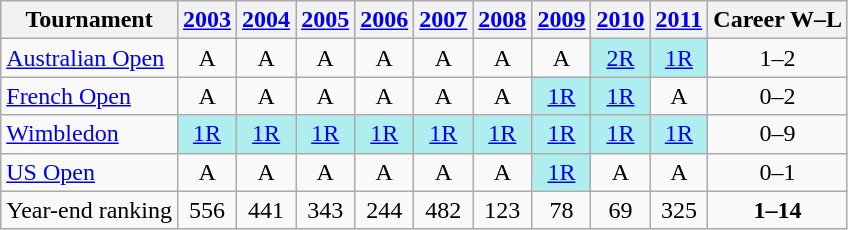<table class="wikitable"  style="text-align:center;">
<tr>
<th>Tournament</th>
<th><a href='#'>2003</a></th>
<th><a href='#'>2004</a></th>
<th><a href='#'>2005</a></th>
<th><a href='#'>2006</a></th>
<th><a href='#'>2007</a></th>
<th><a href='#'>2008</a></th>
<th><a href='#'>2009</a></th>
<th><a href='#'>2010</a></th>
<th><a href='#'>2011</a></th>
<th>Career W–L</th>
</tr>
<tr>
<td style="text-align:left;"><a href='#'>Australian Open</a></td>
<td>A</td>
<td>A</td>
<td>A</td>
<td>A</td>
<td>A</td>
<td>A</td>
<td>A</td>
<td style="background:#afeeee;"><a href='#'>2R</a></td>
<td style="background:#afeeee;"><a href='#'>1R</a></td>
<td>1–2</td>
</tr>
<tr>
<td style="text-align:left;"><a href='#'>French Open</a></td>
<td>A</td>
<td>A</td>
<td>A</td>
<td>A</td>
<td>A</td>
<td>A</td>
<td style="background:#afeeee;"><a href='#'>1R</a></td>
<td style="background:#afeeee;"><a href='#'>1R</a></td>
<td>A</td>
<td>0–2</td>
</tr>
<tr>
<td style="text-align:left;"><a href='#'>Wimbledon</a></td>
<td style="background:#afeeee;"><a href='#'>1R</a></td>
<td style="background:#afeeee;"><a href='#'>1R</a></td>
<td style="background:#afeeee;"><a href='#'>1R</a></td>
<td style="background:#afeeee;"><a href='#'>1R</a></td>
<td style="background:#afeeee;"><a href='#'>1R</a></td>
<td style="background:#afeeee;"><a href='#'>1R</a></td>
<td style="background:#afeeee;"><a href='#'>1R</a></td>
<td style="background:#afeeee;"><a href='#'>1R</a></td>
<td style="background:#afeeee;"><a href='#'>1R</a></td>
<td>0–9</td>
</tr>
<tr>
<td style="text-align:left;"><a href='#'>US Open</a></td>
<td>A</td>
<td>A</td>
<td>A</td>
<td>A</td>
<td>A</td>
<td>A</td>
<td style="background:#afeeee;"><a href='#'>1R</a></td>
<td>A</td>
<td>A</td>
<td>0–1</td>
</tr>
<tr>
<td>Year-end ranking</td>
<td>556</td>
<td>441</td>
<td>343</td>
<td>244</td>
<td>482</td>
<td>123</td>
<td>78</td>
<td>69</td>
<td>325</td>
<td><strong>1–14</strong></td>
</tr>
</table>
